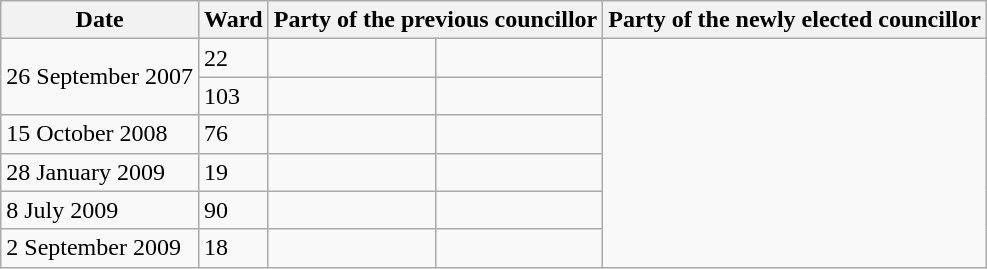<table class="wikitable">
<tr>
<th>Date</th>
<th>Ward</th>
<th colspan=2>Party of the previous councillor</th>
<th colspan=2>Party of the newly elected councillor</th>
</tr>
<tr>
<td rowspan=2>26 September 2007</td>
<td>22</td>
<td></td>
<td></td>
</tr>
<tr>
<td>103</td>
<td></td>
<td></td>
</tr>
<tr>
<td>15 October 2008</td>
<td>76</td>
<td></td>
<td></td>
</tr>
<tr>
<td>28 January 2009</td>
<td>19</td>
<td></td>
<td></td>
</tr>
<tr>
<td>8 July 2009</td>
<td>90</td>
<td></td>
<td></td>
</tr>
<tr>
<td>2 September 2009</td>
<td>18</td>
<td></td>
<td></td>
</tr>
</table>
